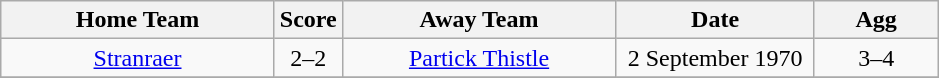<table class="wikitable" style="text-align:center;">
<tr>
<th width=175>Home Team</th>
<th width=20>Score</th>
<th width=175>Away Team</th>
<th width= 125>Date</th>
<th width= 75>Agg</th>
</tr>
<tr>
<td><a href='#'>Stranraer</a></td>
<td>2–2</td>
<td><a href='#'>Partick Thistle</a></td>
<td>2 September 1970</td>
<td>3–4</td>
</tr>
<tr>
</tr>
</table>
